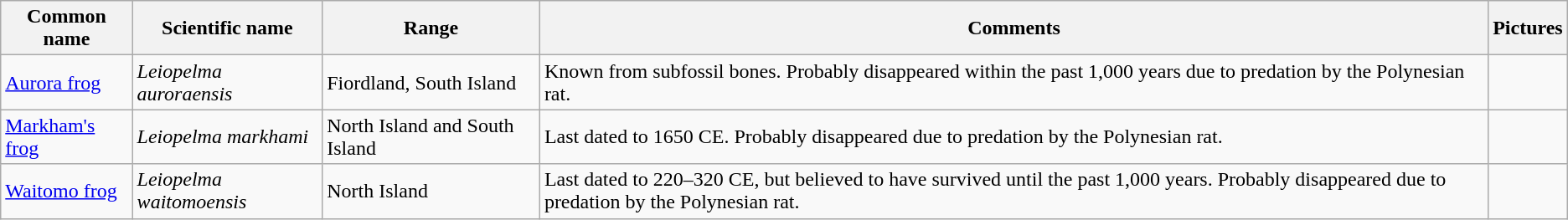<table class="wikitable sortable">
<tr>
<th>Common name</th>
<th>Scientific name</th>
<th>Range</th>
<th class="unsortable">Comments</th>
<th class="unsortable">Pictures</th>
</tr>
<tr>
<td><a href='#'>Aurora frog</a></td>
<td><em>Leiopelma auroraensis</em></td>
<td>Fiordland, South Island</td>
<td>Known from subfossil bones. Probably disappeared within the past 1,000 years due to predation by the Polynesian rat.</td>
<td></td>
</tr>
<tr>
<td><a href='#'>Markham's frog</a></td>
<td><em>Leiopelma markhami</em></td>
<td>North Island and South Island</td>
<td>Last dated to 1650 CE. Probably disappeared due to predation by the Polynesian rat.</td>
<td></td>
</tr>
<tr>
<td><a href='#'>Waitomo frog</a></td>
<td><em>Leiopelma waitomoensis</em></td>
<td>North Island</td>
<td>Last dated to 220–320 CE, but believed to have survived until the past 1,000 years. Probably disappeared due to predation by the Polynesian rat.</td>
</tr>
</table>
